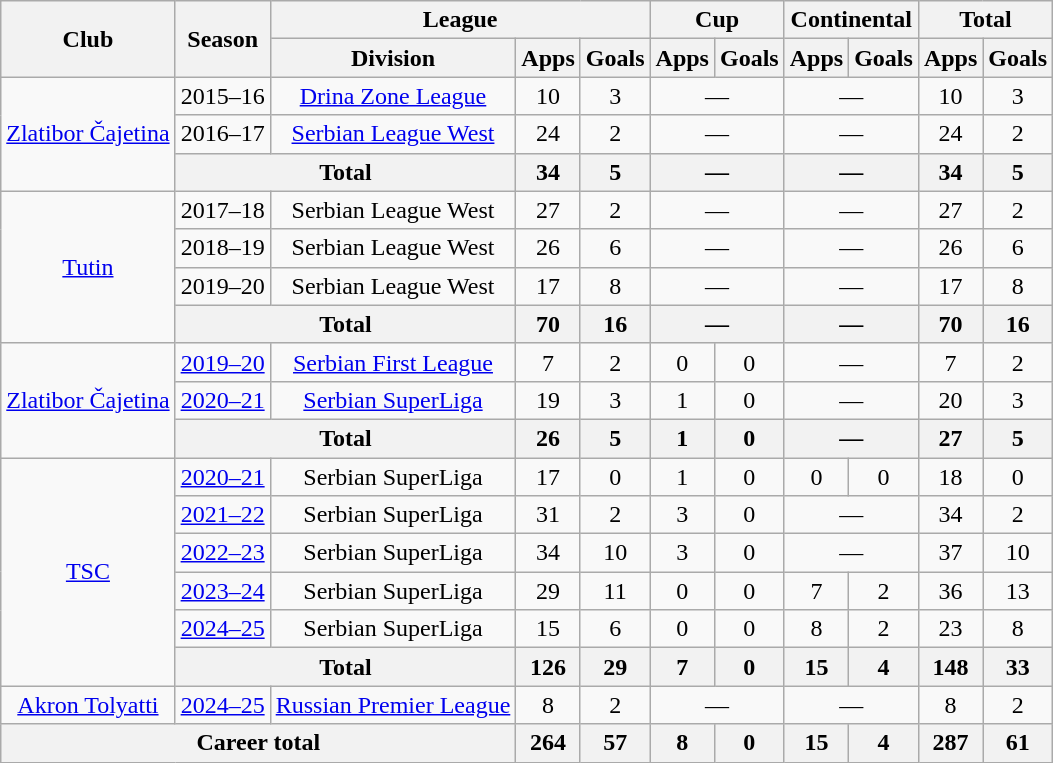<table class="wikitable" style="text-align:center">
<tr>
<th rowspan="2">Club</th>
<th rowspan="2">Season</th>
<th colspan="3">League</th>
<th colspan="2">Cup</th>
<th colspan="2">Continental</th>
<th colspan="2">Total</th>
</tr>
<tr>
<th>Division</th>
<th>Apps</th>
<th>Goals</th>
<th>Apps</th>
<th>Goals</th>
<th>Apps</th>
<th>Goals</th>
<th>Apps</th>
<th>Goals</th>
</tr>
<tr>
<td rowspan="3"><a href='#'>Zlatibor Čajetina</a></td>
<td>2015–16</td>
<td><a href='#'>Drina Zone League</a></td>
<td>10</td>
<td>3</td>
<td colspan="2">—</td>
<td colspan="2">—</td>
<td>10</td>
<td>3</td>
</tr>
<tr>
<td>2016–17</td>
<td><a href='#'>Serbian League West</a></td>
<td>24</td>
<td>2</td>
<td colspan="2">—</td>
<td colspan="2">—</td>
<td>24</td>
<td>2</td>
</tr>
<tr>
<th colspan="2">Total</th>
<th>34</th>
<th>5</th>
<th colspan="2">—</th>
<th colspan="2">—</th>
<th>34</th>
<th>5</th>
</tr>
<tr>
<td rowspan="4"><a href='#'>Tutin</a></td>
<td>2017–18</td>
<td>Serbian League West</td>
<td>27</td>
<td>2</td>
<td colspan="2">—</td>
<td colspan="2">—</td>
<td>27</td>
<td>2</td>
</tr>
<tr>
<td>2018–19</td>
<td>Serbian League West</td>
<td>26</td>
<td>6</td>
<td colspan="2">—</td>
<td colspan="2">—</td>
<td>26</td>
<td>6</td>
</tr>
<tr>
<td>2019–20</td>
<td>Serbian League West</td>
<td>17</td>
<td>8</td>
<td colspan="2">—</td>
<td colspan="2">—</td>
<td>17</td>
<td>8</td>
</tr>
<tr>
<th colspan="2">Total</th>
<th>70</th>
<th>16</th>
<th colspan="2">—</th>
<th colspan="2">—</th>
<th>70</th>
<th>16</th>
</tr>
<tr>
<td rowspan="3"><a href='#'>Zlatibor Čajetina</a></td>
<td><a href='#'>2019–20</a></td>
<td><a href='#'>Serbian First League</a></td>
<td>7</td>
<td>2</td>
<td>0</td>
<td>0</td>
<td colspan="2">—</td>
<td>7</td>
<td>2</td>
</tr>
<tr>
<td><a href='#'>2020–21</a></td>
<td><a href='#'>Serbian SuperLiga</a></td>
<td>19</td>
<td>3</td>
<td>1</td>
<td>0</td>
<td colspan="2">—</td>
<td>20</td>
<td>3</td>
</tr>
<tr>
<th colspan="2">Total</th>
<th>26</th>
<th>5</th>
<th>1</th>
<th>0</th>
<th colspan="2">—</th>
<th>27</th>
<th>5</th>
</tr>
<tr>
<td rowspan="6"><a href='#'>TSC</a></td>
<td><a href='#'>2020–21</a></td>
<td>Serbian SuperLiga</td>
<td>17</td>
<td>0</td>
<td>1</td>
<td>0</td>
<td>0</td>
<td>0</td>
<td>18</td>
<td>0</td>
</tr>
<tr>
<td><a href='#'>2021–22</a></td>
<td>Serbian SuperLiga</td>
<td>31</td>
<td>2</td>
<td>3</td>
<td>0</td>
<td colspan="2">—</td>
<td>34</td>
<td>2</td>
</tr>
<tr>
<td><a href='#'>2022–23</a></td>
<td>Serbian SuperLiga</td>
<td>34</td>
<td>10</td>
<td>3</td>
<td>0</td>
<td colspan="2">—</td>
<td>37</td>
<td>10</td>
</tr>
<tr>
<td><a href='#'>2023–24</a></td>
<td>Serbian SuperLiga</td>
<td>29</td>
<td>11</td>
<td>0</td>
<td>0</td>
<td>7</td>
<td>2</td>
<td>36</td>
<td>13</td>
</tr>
<tr>
<td><a href='#'>2024–25</a></td>
<td>Serbian SuperLiga</td>
<td>15</td>
<td>6</td>
<td>0</td>
<td>0</td>
<td>8</td>
<td>2</td>
<td>23</td>
<td>8</td>
</tr>
<tr>
<th colspan="2">Total</th>
<th>126</th>
<th>29</th>
<th>7</th>
<th>0</th>
<th>15</th>
<th>4</th>
<th>148</th>
<th>33</th>
</tr>
<tr>
<td><a href='#'>Akron Tolyatti</a></td>
<td><a href='#'>2024–25</a></td>
<td><a href='#'>Russian Premier League</a></td>
<td>8</td>
<td>2</td>
<td colspan="2">—</td>
<td colspan="2">—</td>
<td>8</td>
<td>2</td>
</tr>
<tr>
<th colspan="3">Career total</th>
<th>264</th>
<th>57</th>
<th>8</th>
<th>0</th>
<th>15</th>
<th>4</th>
<th>287</th>
<th>61</th>
</tr>
</table>
